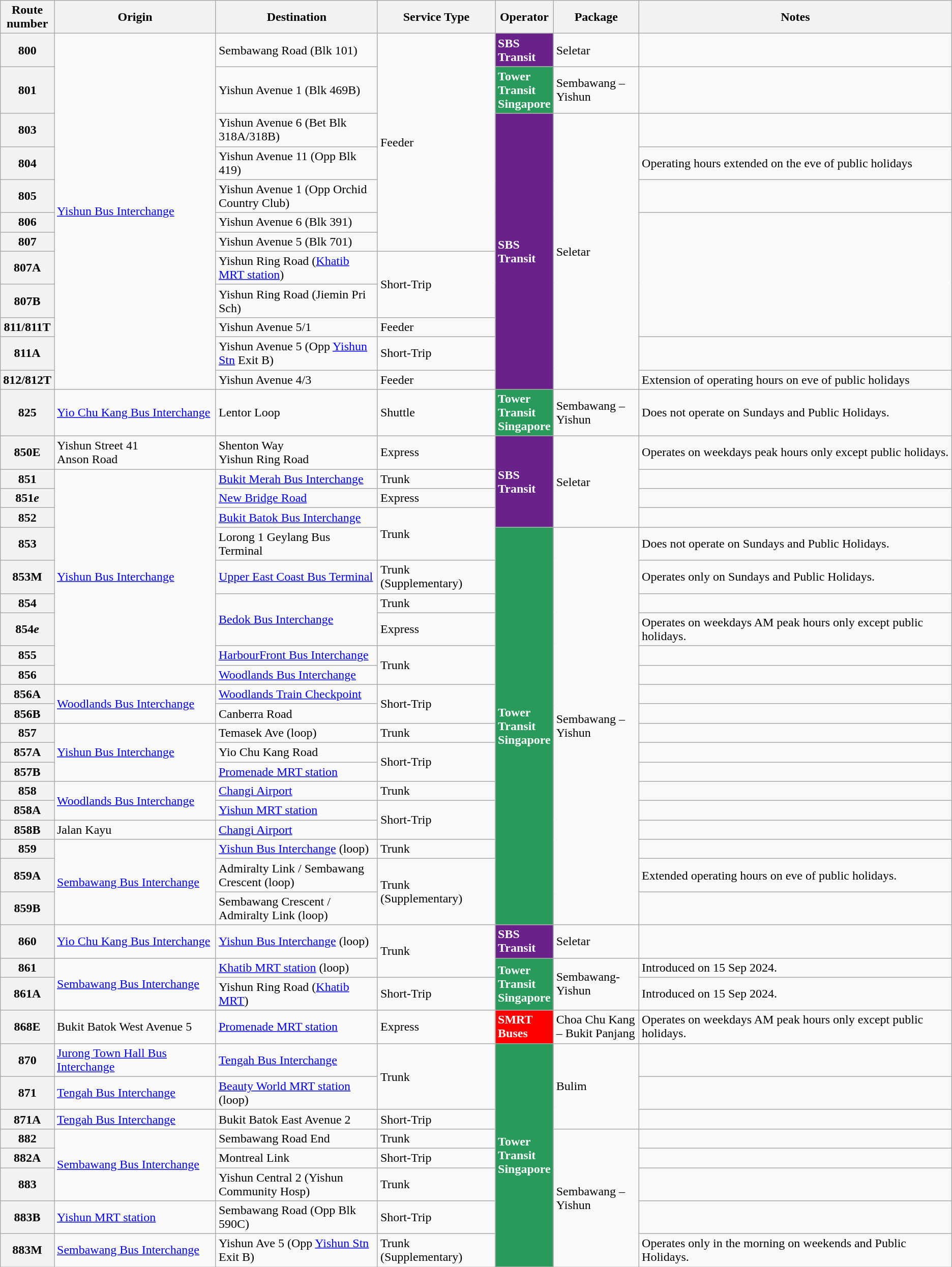<table class="wikitable">
<tr>
<th style="width:4%;">Route<br>number</th>
<th style="width:17%;">Origin</th>
<th style="width:17%;">Destination</th>
<th>Service Type</th>
<th style="width:5%;">Operator</th>
<th style="width:9%;">Package</th>
<th>Notes</th>
</tr>
<tr>
<th>800</th>
<td rowspan="12"><a href='#'>Yishun Bus Interchange</a></td>
<td>Sembawang Road (Blk 101)</td>
<td rowspan=7>Feeder</td>
<td style="background-color:#69228A; color: white"><strong>SBS Transit</strong></td>
<td>Seletar</td>
<td></td>
</tr>
<tr>
<th>801</th>
<td>Yishun Avenue 1 (Blk 469B)</td>
<td style="background-color: #29995c; color: white"><strong>Tower Transit Singapore</strong></td>
<td>Sembawang – Yishun</td>
<td></td>
</tr>
<tr>
<th>803</th>
<td>Yishun Avenue 6 (Bet Blk 318A/318B)</td>
<td rowspan="10" style="background-color:#69228A; color: white"><strong>SBS Transit</strong></td>
<td rowspan="10">Seletar</td>
<td></td>
</tr>
<tr>
<th>804</th>
<td>Yishun Avenue 11 (Opp Blk 419)</td>
<td>Operating hours extended on the eve of public holidays</td>
</tr>
<tr>
<th>805</th>
<td>Yishun Avenue 1 (Opp Orchid Country Club)</td>
<td></td>
</tr>
<tr>
<th>806</th>
<td>Yishun Avenue 6 (Blk 391)</td>
</tr>
<tr>
<th>807</th>
<td>Yishun Avenue 5 (Blk 701)</td>
</tr>
<tr>
<th>807A</th>
<td>Yishun Ring Road (<a href='#'>Khatib MRT station</a>)</td>
<td rowspan=2>Short-Trip</td>
</tr>
<tr>
<th>807B</th>
<td>Yishun Ring Road (Jiemin Pri Sch)</td>
</tr>
<tr>
<th>811/811T</th>
<td>Yishun Avenue 5/1</td>
<td>Feeder</td>
</tr>
<tr>
<th>811A</th>
<td>Yishun Avenue 5 (Opp <a href='#'>Yishun Stn</a> Exit B)</td>
<td>Short-Trip</td>
<td></td>
</tr>
<tr>
<th>812/812T</th>
<td>Yishun Avenue 4/3</td>
<td>Feeder</td>
<td>Extension of operating hours on eve of public holidays</td>
</tr>
<tr>
<th>825</th>
<td><a href='#'>Yio Chu Kang Bus Interchange</a></td>
<td>Lentor Loop</td>
<td>Shuttle</td>
<td style="background-color: #29995c; color: white"><strong>Tower Transit Singapore</strong></td>
<td>Sembawang – Yishun</td>
<td>Does not operate on Sundays and Public Holidays.</td>
</tr>
<tr>
<th>850E</th>
<td>Yishun Street 41<br>Anson Road</td>
<td>Shenton Way<br>Yishun Ring Road</td>
<td>Express</td>
<td rowspan="4" style="background-color:#69228A; color: white"><strong>SBS Transit</strong></td>
<td rowspan="4">Seletar</td>
<td>Operates on weekdays peak hours only except public holidays.</td>
</tr>
<tr>
<th>851</th>
<td rowspan="9"><a href='#'>Yishun Bus Interchange</a></td>
<td><a href='#'>Bukit Merah Bus Interchange</a></td>
<td>Trunk</td>
<td></td>
</tr>
<tr>
<th>851<em>e</em></th>
<td><a href='#'>New Bridge Road</a></td>
<td>Express</td>
<td></td>
</tr>
<tr>
<th>852</th>
<td><a href='#'>Bukit Batok Bus Interchange</a></td>
<td rowspan=2>Trunk</td>
<td></td>
</tr>
<tr>
<th>853</th>
<td>Lorong 1 Geylang Bus Terminal</td>
<td rowspan="17" style="background-color: #29995c; color: white"><strong>Tower Transit Singapore</strong></td>
<td rowspan="17">Sembawang – Yishun</td>
<td>Does not operate on Sundays and Public Holidays.</td>
</tr>
<tr>
<th>853M</th>
<td><a href='#'>Upper East Coast Bus Terminal</a></td>
<td>Trunk (Supplementary)</td>
<td>Operates only on Sundays and Public Holidays.</td>
</tr>
<tr>
<th>854</th>
<td rowspan="2"><a href='#'>Bedok Bus Interchange</a></td>
<td>Trunk</td>
<td></td>
</tr>
<tr>
<th>854<em>e</em></th>
<td>Express</td>
<td>Operates on weekdays AM peak hours only except public holidays.</td>
</tr>
<tr>
<th>855</th>
<td><a href='#'>HarbourFront Bus Interchange</a></td>
<td rowspan=2>Trunk</td>
<td></td>
</tr>
<tr>
<th>856</th>
<td><a href='#'>Woodlands Bus Interchange</a></td>
<td></td>
</tr>
<tr>
<th>856A</th>
<td rowspan=2><a href='#'>Woodlands Bus Interchange</a></td>
<td><a href='#'>Woodlands Train Checkpoint</a></td>
<td rowspan=2>Short-Trip</td>
<td></td>
</tr>
<tr>
<th>856B</th>
<td>Canberra Road</td>
<td></td>
</tr>
<tr>
<th>857</th>
<td rowspan=3><a href='#'>Yishun Bus Interchange</a></td>
<td>Temasek Ave (loop)</td>
<td>Trunk</td>
<td></td>
</tr>
<tr>
<th>857A</th>
<td>Yio Chu Kang Road</td>
<td rowspan=2>Short-Trip</td>
<td></td>
</tr>
<tr>
<th>857B</th>
<td><a href='#'>Promenade MRT station</a></td>
<td></td>
</tr>
<tr>
<th>858</th>
<td rowspan="2"><a href='#'>Woodlands Bus Interchange</a></td>
<td><a href='#'>Changi Airport</a></td>
<td>Trunk</td>
<td></td>
</tr>
<tr>
<th>858A</th>
<td><a href='#'>Yishun MRT station</a></td>
<td rowspan=2>Short-Trip</td>
<td></td>
</tr>
<tr>
<th>858B</th>
<td>Jalan Kayu</td>
<td><a href='#'>Changi Airport</a></td>
<td></td>
</tr>
<tr>
<th>859</th>
<td rowspan="3"><a href='#'>Sembawang Bus Interchange</a></td>
<td><a href='#'>Yishun Bus Interchange</a> (loop)</td>
<td>Trunk</td>
<td></td>
</tr>
<tr>
<th>859A</th>
<td>Admiralty Link / Sembawang Crescent (loop)</td>
<td rowspan=2>Trunk (Supplementary)</td>
<td>Extended operating hours on eve of public holidays.</td>
</tr>
<tr>
<th>859B</th>
<td>Sembawang Crescent / Admiralty Link (loop)</td>
<td></td>
</tr>
<tr>
<th>860</th>
<td><a href='#'>Yio Chu Kang Bus Interchange</a></td>
<td><a href='#'>Yishun Bus Interchange</a> (loop)</td>
<td rowspan=2>Trunk</td>
<td style="background-color:#69228A; color: white"><strong>SBS Transit</strong></td>
<td>Seletar</td>
<td></td>
</tr>
<tr>
<th>861</th>
<td rowspan=2><a href='#'>Sembawang Bus Interchange</a></td>
<td><a href='#'>Khatib MRT station</a> (loop)</td>
<td rowspan=2 style="background-color: #29995c; color: white"><strong>Tower Transit Singapore</strong></td>
<td rowspan=2>Sembawang-Yishun</td>
<td>Introduced on 15 Sep 2024.</td>
</tr>
<tr>
<th>861A</th>
<td>Yishun Ring Road (<a href='#'>Khatib MRT</a>)</td>
<td>Short-Trip</td>
<td>Introduced on 15 Sep 2024.</td>
</tr>
<tr>
<th>868E</th>
<td>Bukit Batok West Avenue 5</td>
<td><a href='#'>Promenade MRT station</a></td>
<td>Express</td>
<td style="background-color:#ff0000; color: white"><strong>SMRT Buses</strong></td>
<td>Choa Chu Kang – Bukit Panjang</td>
<td>Operates on weekdays AM peak hours only except public holidays.</td>
</tr>
<tr>
<th>870</th>
<td><a href='#'>Jurong Town Hall Bus Interchange</a></td>
<td><a href='#'>Tengah Bus Interchange</a></td>
<td rowspan=2>Trunk</td>
<td rowspan="8" style="background-color: #29995c; color: white"><strong>Tower Transit Singapore</strong></td>
<td rowspan="3">Bulim</td>
<td></td>
</tr>
<tr>
<th>871</th>
<td><a href='#'>Tengah Bus Interchange</a></td>
<td><a href='#'>Beauty World MRT station</a> (loop)</td>
<td></td>
</tr>
<tr>
<th>871A</th>
<td><a href='#'>Tengah Bus Interchange</a></td>
<td>Bukit Batok East Avenue 2</td>
<td>Short-Trip</td>
<td></td>
</tr>
<tr>
<th>882</th>
<td rowspan="3"><a href='#'>Sembawang Bus Interchange</a></td>
<td>Sembawang Road End</td>
<td>Trunk</td>
<td rowspan="5">Sembawang – Yishun</td>
<td></td>
</tr>
<tr>
<th>882A</th>
<td>Montreal Link</td>
<td>Short-Trip</td>
<td></td>
</tr>
<tr>
<th>883</th>
<td>Yishun Central 2 (Yishun Community Hosp)</td>
<td>Trunk</td>
<td></td>
</tr>
<tr>
<th>883B</th>
<td><a href='#'>Yishun MRT station</a></td>
<td>Sembawang Road (Opp Blk 590C)</td>
<td>Short-Trip</td>
<td></td>
</tr>
<tr>
<th>883M</th>
<td><a href='#'>Sembawang Bus Interchange</a></td>
<td>Yishun Ave 5 (Opp <a href='#'>Yishun Stn</a> Exit B)</td>
<td>Trunk (Supplementary)</td>
<td>Operates only in the morning on weekends and Public Holidays.</td>
</tr>
</table>
